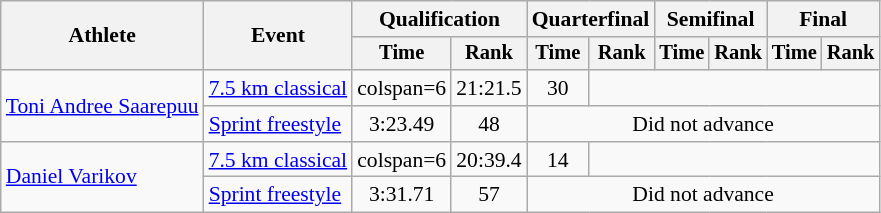<table class="wikitable" style="font-size:90%">
<tr>
<th rowspan="2">Athlete</th>
<th rowspan="2">Event</th>
<th colspan="2">Qualification</th>
<th colspan="2">Quarterfinal</th>
<th colspan="2">Semifinal</th>
<th colspan="2">Final</th>
</tr>
<tr style="font-size:95%">
<th>Time</th>
<th>Rank</th>
<th>Time</th>
<th>Rank</th>
<th>Time</th>
<th>Rank</th>
<th>Time</th>
<th>Rank</th>
</tr>
<tr align=center>
<td align=left rowspan=2><a href='#'>Toni Andree Saarepuu</a></td>
<td align=left><a href='#'>7.5 km classical</a></td>
<td>colspan=6</td>
<td>21:21.5</td>
<td>30</td>
</tr>
<tr align=center>
<td align=left><a href='#'>Sprint freestyle</a></td>
<td>3:23.49</td>
<td>48</td>
<td colspan=6>Did not advance</td>
</tr>
<tr align=center>
<td align=left rowspan=2><a href='#'>Daniel Varikov</a></td>
<td align=left><a href='#'>7.5 km classical</a></td>
<td>colspan=6</td>
<td>20:39.4</td>
<td>14</td>
</tr>
<tr align=center>
<td align=left><a href='#'>Sprint freestyle</a></td>
<td>3:31.71</td>
<td>57</td>
<td colspan=6>Did not advance</td>
</tr>
</table>
